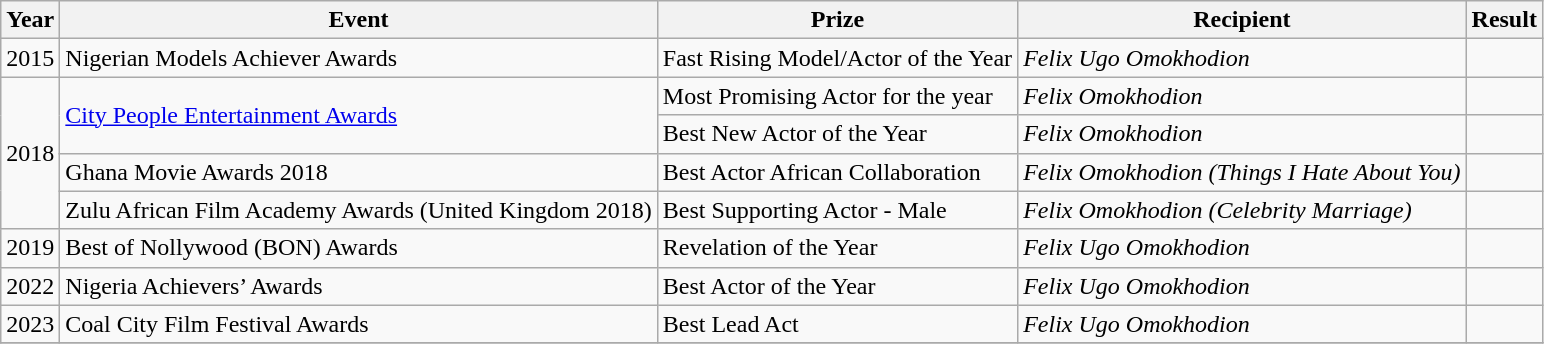<table class="wikitable">
<tr>
<th>Year</th>
<th>Event</th>
<th>Prize</th>
<th>Recipient</th>
<th>Result</th>
</tr>
<tr>
<td>2015</td>
<td>Nigerian Models Achiever Awards</td>
<td>Fast Rising Model/Actor of the Year</td>
<td><em>Felix Ugo Omokhodion</em></td>
<td></td>
</tr>
<tr>
<td rowspan="4">2018</td>
<td rowspan="2"><a href='#'>City People Entertainment Awards</a></td>
<td>Most Promising Actor for the year</td>
<td><em>Felix Omokhodion</em></td>
<td></td>
</tr>
<tr>
<td>Best New Actor of the Year</td>
<td><em>Felix Omokhodion</em></td>
<td></td>
</tr>
<tr>
<td>Ghana Movie Awards 2018</td>
<td>Best Actor African Collaboration</td>
<td><em>Felix Omokhodion (Things I Hate About You)</em></td>
<td></td>
</tr>
<tr>
<td>Zulu African Film Academy Awards (United Kingdom 2018)</td>
<td>Best Supporting Actor - Male</td>
<td><em>Felix Omokhodion (Celebrity Marriage)</em></td>
<td></td>
</tr>
<tr>
<td>2019</td>
<td>Best of Nollywood (BON) Awards</td>
<td>Revelation of the Year</td>
<td><em>Felix Ugo Omokhodion</em></td>
<td></td>
</tr>
<tr>
<td>2022</td>
<td>Nigeria Achievers’ Awards</td>
<td>Best Actor of the Year</td>
<td><em>Felix Ugo Omokhodion</em></td>
<td></td>
</tr>
<tr>
<td>2023</td>
<td>Coal City Film Festival Awards</td>
<td>Best Lead Act</td>
<td><em>Felix Ugo Omokhodion</em></td>
<td></td>
</tr>
<tr>
</tr>
</table>
